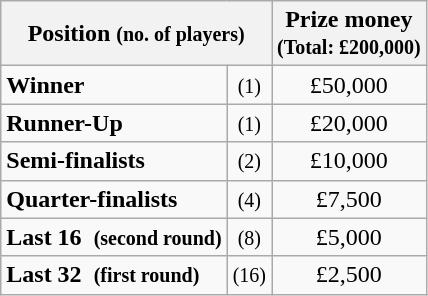<table class="wikitable">
<tr>
<th colspan=2>Position <small>(no. of players)</small></th>
<th>Prize money<br><small>(Total: £200,000)</small></th>
</tr>
<tr>
<td><strong>Winner</strong></td>
<td align=center><small>(1)</small></td>
<td align=center>£50,000</td>
</tr>
<tr>
<td><strong>Runner-Up</strong></td>
<td align=center><small>(1)</small></td>
<td align=center>£20,000</td>
</tr>
<tr>
<td><strong>Semi-finalists</strong></td>
<td align=center><small>(2)</small></td>
<td align=center>£10,000</td>
</tr>
<tr>
<td><strong>Quarter-finalists</strong></td>
<td align=center><small>(4)</small></td>
<td align=center>£7,500</td>
</tr>
<tr>
<td><strong>Last 16  <small>(second round)</small></strong></td>
<td align=center><small>(8)</small></td>
<td align=center>£5,000</td>
</tr>
<tr>
<td><strong>Last 32  <small>(first round)</small></strong></td>
<td align=center><small>(16)</small></td>
<td align=center>£2,500</td>
</tr>
</table>
